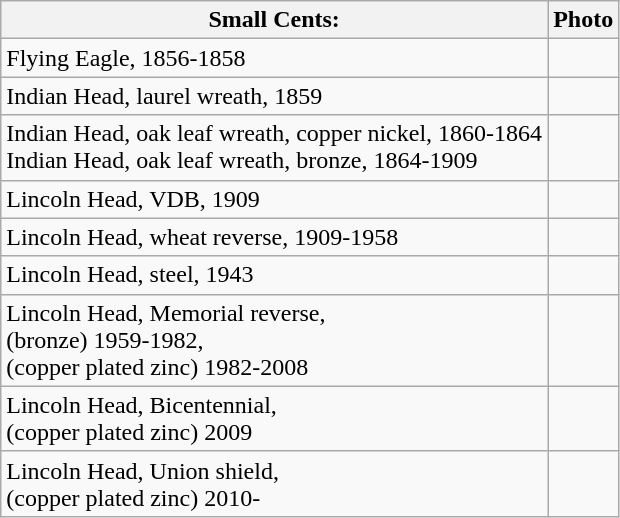<table border="1" class=wikitable>
<tr>
<th>Small Cents:</th>
<th>Photo</th>
</tr>
<tr>
<td>Flying Eagle, 1856-1858</td>
<td></td>
</tr>
<tr>
<td>Indian Head, laurel wreath, 1859</td>
<td></td>
</tr>
<tr>
<td>Indian Head, oak leaf wreath, copper nickel, 1860-1864<br>Indian Head, oak leaf wreath, bronze, 1864-1909</td>
<td></td>
</tr>
<tr>
<td>Lincoln Head, VDB, 1909</td>
<td></td>
</tr>
<tr>
<td>Lincoln Head, wheat reverse, 1909-1958</td>
<td></td>
</tr>
<tr>
<td>Lincoln Head, steel, 1943</td>
<td></td>
</tr>
<tr>
<td>Lincoln Head, Memorial reverse,<br>(bronze) 1959-1982,<br>(copper plated zinc) 1982-2008</td>
<td></td>
</tr>
<tr>
<td>Lincoln Head, Bicentennial,<br>(copper plated zinc) 2009</td>
<td></td>
</tr>
<tr>
<td>Lincoln Head, Union shield,<br>(copper plated zinc) 2010-</td>
<td></td>
</tr>
</table>
